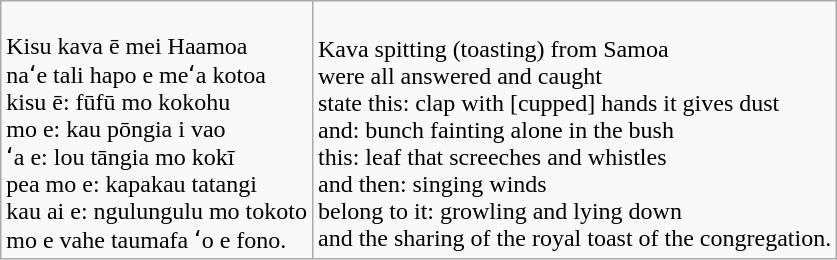<table class="wikitable">
<tr>
<td><br>Kisu kava ē mei Haamoa<br>naʻe tali hapo e meʻa kotoa<br>kisu ē: fūfū mo kokohu<br>mo e: kau pōngia i vao<br>ʻa e: lou tāngia mo kokī<br>pea mo e: kapakau tatangi<br>kau ai e: ngulungulu mo tokoto<br>mo e vahe taumafa ʻo e fono.</td>
<td><br>Kava spitting (toasting) from Samoa<br>were all answered and caught<br>state this: clap with [cupped] hands it gives dust<br>and: bunch fainting alone in the bush<br>this: leaf that screeches and whistles<br>and then: singing winds<br>belong to it: growling and lying down<br>and the sharing of the royal toast of the congregation.</td>
</tr>
</table>
